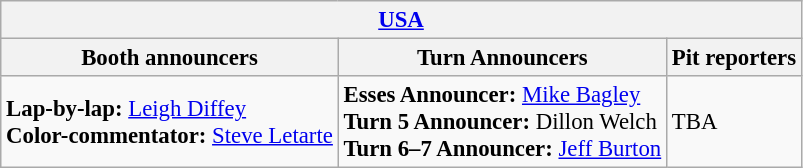<table class="wikitable" style="font-size: 95%">
<tr>
<th colspan="3"><a href='#'>USA</a></th>
</tr>
<tr>
<th>Booth announcers</th>
<th>Turn Announcers</th>
<th>Pit reporters</th>
</tr>
<tr>
<td><strong>Lap-by-lap:</strong> <a href='#'>Leigh Diffey</a><br><strong>Color-commentator:</strong> <a href='#'>Steve Letarte</a></td>
<td><strong>Esses Announcer:</strong> <a href='#'>Mike Bagley</a><br><strong>Turn 5 Announcer:</strong> Dillon Welch<br><strong>Turn 6–7 Announcer:</strong> <a href='#'>Jeff Burton</a></td>
<td>TBA</td>
</tr>
</table>
